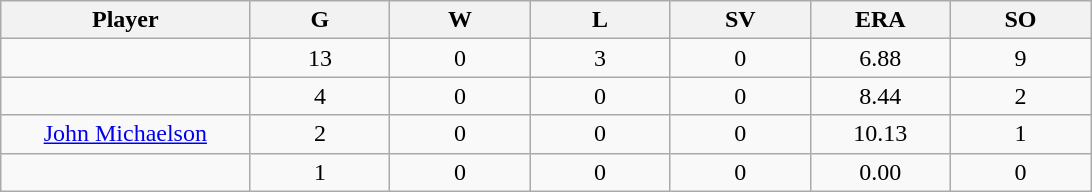<table class="wikitable sortable">
<tr>
<th bgcolor="#DDDDFF" width="16%">Player</th>
<th bgcolor="#DDDDFF" width="9%">G</th>
<th bgcolor="#DDDDFF" width="9%">W</th>
<th bgcolor="#DDDDFF" width="9%">L</th>
<th bgcolor="#DDDDFF" width="9%">SV</th>
<th bgcolor="#DDDDFF" width="9%">ERA</th>
<th bgcolor="#DDDDFF" width="9%">SO</th>
</tr>
<tr align="center">
<td></td>
<td>13</td>
<td>0</td>
<td>3</td>
<td>0</td>
<td>6.88</td>
<td>9</td>
</tr>
<tr align="center">
<td></td>
<td>4</td>
<td>0</td>
<td>0</td>
<td>0</td>
<td>8.44</td>
<td>2</td>
</tr>
<tr align="center">
<td><a href='#'>John Michaelson</a></td>
<td>2</td>
<td>0</td>
<td>0</td>
<td>0</td>
<td>10.13</td>
<td>1</td>
</tr>
<tr align=center>
<td></td>
<td>1</td>
<td>0</td>
<td>0</td>
<td>0</td>
<td>0.00</td>
<td>0</td>
</tr>
</table>
